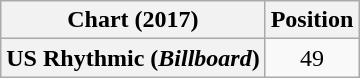<table class="wikitable plainrowheaders" style="text-align:center;">
<tr>
<th scope="col">Chart (2017)</th>
<th scope="col">Position</th>
</tr>
<tr>
<th scope="row">US Rhythmic (<em>Billboard</em>)</th>
<td>49</td>
</tr>
</table>
